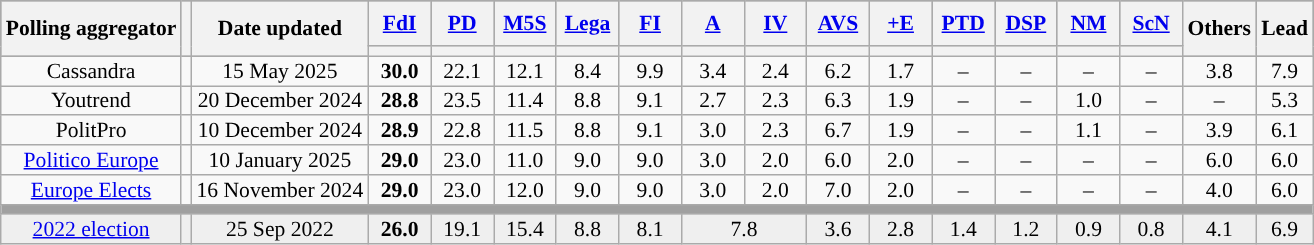<table class="wikitable sortable mw-collapsible" style="text-align:center;font-size:90%;line-height:13px">
<tr style="height:30px; background-color:#8B8B8B">
<th rowspan="2">Polling aggregator</th>
<th rowspan="2"></th>
<th rowspan="2">Date updated</th>
<th style="width:35px;"><a href='#'>FdI</a></th>
<th style="width:35px;"><a href='#'>PD</a></th>
<th style="width:35px;"><a href='#'>M5S</a></th>
<th style="width:35px;"><a href='#'>Lega</a></th>
<th style="width:35px;"><a href='#'>FI</a></th>
<th style="width:35px;"><a href='#'>A</a></th>
<th style="width:35px;"><a href='#'>IV</a></th>
<th style="width:35px;"><a href='#'>AVS</a></th>
<th style="width:35px;"><a href='#'>+E</a></th>
<th style="width:35px;"><a href='#'>PTD</a></th>
<th style="width:35px;"><a href='#'>DSP</a></th>
<th style="width:35px;"><a href='#'>NM</a></th>
<th style="width:35px;"><a href='#'>ScN</a></th>
<th rowspan="2" style="width:35px;">Others</th>
<th rowspan="2" style="width:25px;">Lead</th>
</tr>
<tr>
<th style="background:"></th>
<th style="background:"></th>
<th style="background:"></th>
<th style="background:"></th>
<th style="background:"></th>
<th style="background:"></th>
<th style="background:"></th>
<th style="background:"></th>
<th style="background:"></th>
<th style="background:"></th>
<th style="background:"></th>
<th style="background:"></th>
<th style="background:"></th>
</tr>
<tr>
<td>Cassandra</td>
<td></td>
<td>15 May 2025</td>
<td><strong>30.0</strong></td>
<td>22.1</td>
<td>12.1</td>
<td>8.4</td>
<td>9.9</td>
<td>3.4</td>
<td>2.4</td>
<td>6.2</td>
<td>1.7</td>
<td>–</td>
<td>–</td>
<td>–</td>
<td>–</td>
<td>3.8</td>
<td style="background:">7.9</td>
</tr>
<tr>
<td>Youtrend</td>
<td></td>
<td>20 December 2024</td>
<td><strong>28.8</strong></td>
<td>23.5</td>
<td>11.4</td>
<td>8.8</td>
<td>9.1</td>
<td>2.7</td>
<td>2.3</td>
<td>6.3</td>
<td>1.9</td>
<td>–</td>
<td>–</td>
<td>1.0</td>
<td>–</td>
<td>–</td>
<td style="background:">5.3</td>
</tr>
<tr>
<td>PolitPro</td>
<td></td>
<td>10 December 2024</td>
<td><strong>28.9</strong></td>
<td>22.8</td>
<td>11.5</td>
<td>8.8</td>
<td>9.1</td>
<td>3.0</td>
<td>2.3</td>
<td>6.7</td>
<td>1.9</td>
<td>–</td>
<td>–</td>
<td>1.1</td>
<td>–</td>
<td>3.9</td>
<td style="background:">6.1</td>
</tr>
<tr>
<td><a href='#'>Politico Europe</a></td>
<td></td>
<td>10 January 2025</td>
<td><strong>29.0</strong></td>
<td>23.0</td>
<td>11.0</td>
<td>9.0</td>
<td>9.0</td>
<td>3.0</td>
<td>2.0</td>
<td>6.0</td>
<td>2.0</td>
<td>–</td>
<td>–</td>
<td>–</td>
<td>–</td>
<td>6.0</td>
<td style="background:">6.0</td>
</tr>
<tr>
<td><a href='#'>Europe Elects</a></td>
<td></td>
<td>16 November 2024</td>
<td><strong>29.0</strong></td>
<td>23.0</td>
<td>12.0</td>
<td>9.0</td>
<td>9.0</td>
<td>3.0</td>
<td>2.0</td>
<td>7.0</td>
<td>2.0</td>
<td>–</td>
<td>–</td>
<td>–</td>
<td>–</td>
<td>4.0</td>
<td style="background:">6.0</td>
</tr>
<tr>
<td colspan="18" style="background:#A0A0A0"></td>
</tr>
<tr style="background:#EFEFEF;">
<td><a href='#'>2022 election</a></td>
<td></td>
<td>25 Sep 2022</td>
<td><strong>26.0</strong></td>
<td>19.1</td>
<td>15.4</td>
<td>8.8</td>
<td>8.1</td>
<td colspan=2>7.8</td>
<td>3.6</td>
<td>2.8</td>
<td>1.4</td>
<td>1.2</td>
<td>0.9</td>
<td>0.8</td>
<td>4.1</td>
<td style="background:">6.9</td>
</tr>
</table>
